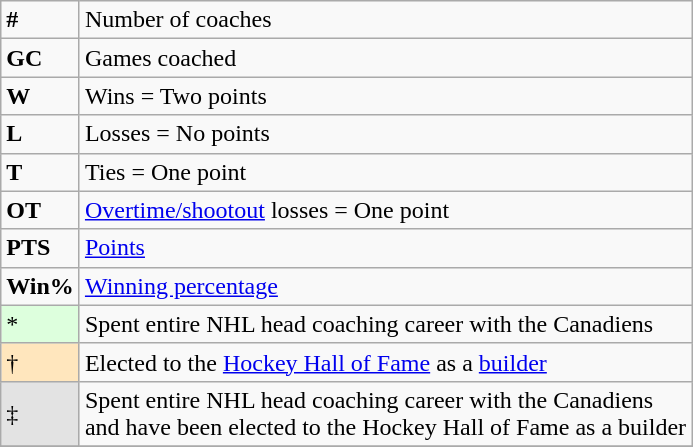<table class="wikitable">
<tr>
<td><strong>#</strong></td>
<td>Number of coaches</td>
</tr>
<tr>
<td><strong>GC</strong></td>
<td>Games coached</td>
</tr>
<tr>
<td><strong>W</strong></td>
<td>Wins = Two points</td>
</tr>
<tr>
<td><strong>L</strong></td>
<td>Losses = No points</td>
</tr>
<tr>
<td><strong>T</strong></td>
<td>Ties = One point</td>
</tr>
<tr>
<td><strong>OT</strong></td>
<td><a href='#'>Overtime/shootout</a> losses = One point</td>
</tr>
<tr>
<td><strong>PTS</strong></td>
<td><a href='#'>Points</a></td>
</tr>
<tr>
<td><strong>Win%</strong></td>
<td><a href='#'>Winning percentage</a></td>
</tr>
<tr>
<td style="background-color:#ddffdd">*</td>
<td>Spent entire NHL head coaching career with the Canadiens</td>
</tr>
<tr>
<td style="background-color:#FFE6BD">†</td>
<td>Elected to the <a href='#'>Hockey Hall of Fame</a> as a <a href='#'>builder</a></td>
</tr>
<tr>
<td style="background-color:#e3e3e3">‡</td>
<td>Spent entire NHL head coaching career with the Canadiens<br>and have been elected to the Hockey Hall of Fame as a builder</td>
</tr>
<tr>
</tr>
</table>
